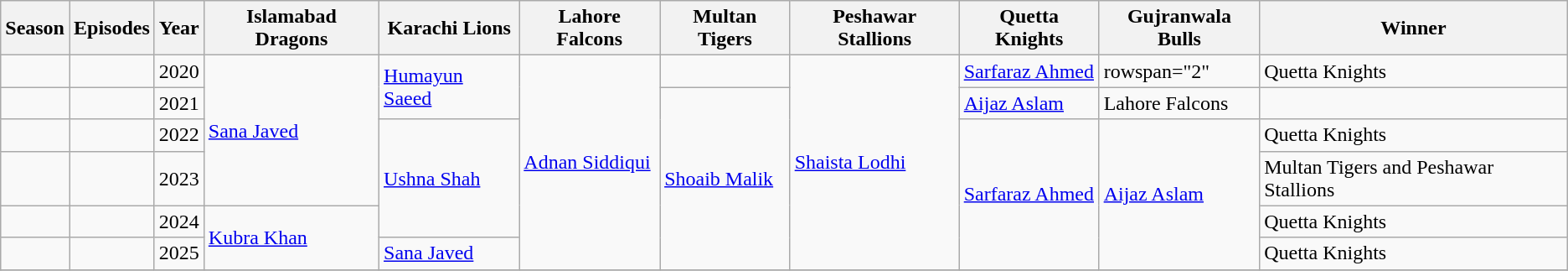<table class="wikitable">
<tr>
<th>Season</th>
<th>Episodes</th>
<th>Year</th>
<th>Islamabad Dragons</th>
<th>Karachi Lions</th>
<th>Lahore Falcons</th>
<th>Multan Tigers</th>
<th>Peshawar Stallions</th>
<th>Quetta Knights</th>
<th>Gujranwala Bulls</th>
<th>Winner</th>
</tr>
<tr>
<td style="white-space:nowrap"></td>
<td style="white-space:nowrap"></td>
<td>2020</td>
<td rowspan="4"><a href='#'>Sana Javed</a></td>
<td rowspan="2"><a href='#'>Humayun Saeed</a></td>
<td rowspan="6"><a href='#'>Adnan Siddiqui</a></td>
<td></td>
<td rowspan="6"><a href='#'>Shaista Lodhi</a></td>
<td><a href='#'>Sarfaraz Ahmed</a></td>
<td>rowspan="2" </td>
<td>Quetta Knights</td>
</tr>
<tr>
<td style="white-space:nowrap"></td>
<td style="white-space:nowrap"></td>
<td>2021</td>
<td rowspan="5"><a href='#'>Shoaib Malik</a></td>
<td><a href='#'>Aijaz Aslam</a></td>
<td>Lahore Falcons</td>
</tr>
<tr>
<td style="white-space:nowrap"></td>
<td style="white-space:nowrap"></td>
<td>2022</td>
<td rowspan="3"><a href='#'>Ushna Shah</a></td>
<td rowspan="4"><a href='#'>Sarfaraz Ahmed</a></td>
<td rowspan="4"><a href='#'>Aijaz Aslam</a></td>
<td>Quetta Knights</td>
</tr>
<tr>
<td style="white-space:nowrap"></td>
<td style="white-space:nowrap"></td>
<td>2023</td>
<td>Multan Tigers and Peshawar Stallions</td>
</tr>
<tr>
<td style="white-space:nowrap"></td>
<td style="white-space:nowrap"></td>
<td>2024</td>
<td rowspan="2"><a href='#'>Kubra Khan</a></td>
<td>Quetta Knights</td>
</tr>
<tr>
<td style="white-space:nowrap"></td>
<td style="white-space:nowrap"></td>
<td>2025</td>
<td><a href='#'>Sana Javed</a></td>
<td>Quetta Knights</td>
</tr>
<tr>
</tr>
</table>
